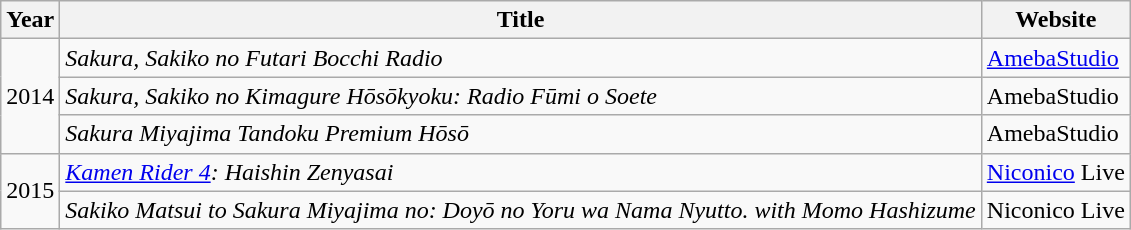<table class="wikitable">
<tr>
<th>Year</th>
<th>Title</th>
<th>Website</th>
</tr>
<tr>
<td rowspan="3">2014</td>
<td><em>Sakura, Sakiko no Futari Bocchi Radio</em></td>
<td><a href='#'>AmebaStudio</a></td>
</tr>
<tr>
<td><em>Sakura, Sakiko no Kimagure Hōsōkyoku: Radio Fūmi o Soete</em></td>
<td>AmebaStudio</td>
</tr>
<tr>
<td><em>Sakura Miyajima Tandoku Premium Hōsō</em></td>
<td>AmebaStudio</td>
</tr>
<tr>
<td rowspan="2">2015</td>
<td><em><a href='#'>Kamen Rider 4</a>: Haishin Zenyasai</em></td>
<td><a href='#'>Niconico</a> Live</td>
</tr>
<tr>
<td><em>Sakiko Matsui to Sakura Miyajima no: Doyō no Yoru wa Nama Nyutto. with Momo Hashizume</em></td>
<td>Niconico Live</td>
</tr>
</table>
